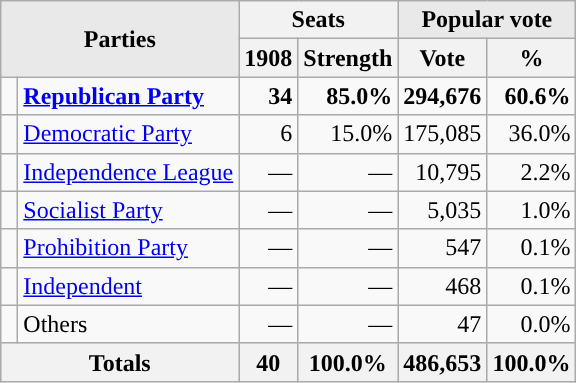<table class="wikitable">
<tr>
<th colspan="2" rowspan="2" style="background:#e9e9e9; text-align:center">Parties</th>
<th colspan="2">Seats</th>
<th colspan="2" style="background:#e9e9e9; text-align:center">Popular vote</th>
</tr>
<tr style="background:#e9e9e9">
<th>1908</th>
<th>Strength</th>
<th>Vote</th>
<th>%</th>
</tr>
<tr>
<td style="background-color:"> </td>
<td><a href='#'><strong>Republican Party</strong></a></td>
<td align="right"><strong>34</strong></td>
<td align="right"><strong>85.0%</strong></td>
<td align="right"><strong>294,676</strong></td>
<td align="right"><strong>60.6%</strong></td>
</tr>
<tr>
<td style="background-color:"> </td>
<td><a href='#'>Democratic Party</a></td>
<td align="right">6</td>
<td align="right">15.0%</td>
<td align="right">175,085</td>
<td align="right">36.0%</td>
</tr>
<tr>
<td style="background-color:"> </td>
<td><a href='#'>Independence League</a></td>
<td align="right">—</td>
<td align="right">—</td>
<td align="right">10,795</td>
<td align="right">2.2%</td>
</tr>
<tr>
<td style="background-color:"></td>
<td><a href='#'>Socialist Party</a></td>
<td align="right">—</td>
<td align="right">—</td>
<td align="right">5,035</td>
<td align="right">1.0%</td>
</tr>
<tr>
<td style="background-color:"></td>
<td><a href='#'>Prohibition Party</a></td>
<td align="right">—</td>
<td align="right">—</td>
<td align="right">547</td>
<td align="right">0.1%</td>
</tr>
<tr>
<td style="background-color:"> </td>
<td><a href='#'>Independent</a></td>
<td align="right">—</td>
<td align="right">—</td>
<td align="right">468</td>
<td align="right">0.1%</td>
</tr>
<tr>
<td style="background-color:"> </td>
<td>Others</td>
<td align="right">—</td>
<td align="right">—</td>
<td align="right">47</td>
<td align="right">0.0%</td>
</tr>
<tr style="background:#ccc">
<th colspan="2"><strong>Totals</strong></th>
<th>40</th>
<th>100.0%</th>
<th>486,653</th>
<th>100.0%</th>
</tr>
</table>
